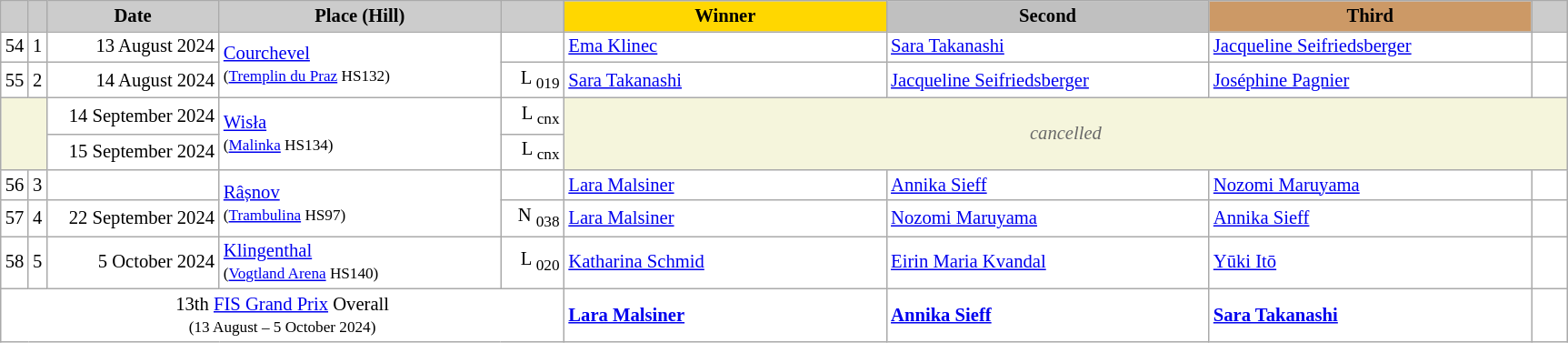<table class="wikitable plainrowheaders" style="background:#fff; font-size:86%; line-height:16px; border:grey solid 1px; border-collapse:collapse;">
<tr>
<th scope="col" style="background:#ccc; width=30 px;"></th>
<th scope="col" style="background:#ccc; width=30 px;"></th>
<th scope="col" style="background:#ccc; width:120px;">Date</th>
<th scope="col" style="background:#ccc; width:200px;">Place (Hill)</th>
<th scope="col" style="background:#ccc; width:40px;"></th>
<th scope="col" style="background:gold; width:230px;">Winner</th>
<th scope="col" style="background:silver; width:230px;">Second</th>
<th scope="col" style="background:#c96; width:230px;">Third</th>
<th scope="col" style="background:#ccc; width:20px;"></th>
</tr>
<tr>
<td align="center">54</td>
<td align="center">1</td>
<td align="right">13 August 2024</td>
<td rowspan="2"> <a href='#'>Courchevel</a><br><small>(<a href='#'>Tremplin du Praz</a> HS132)</small></td>
<td align="right"></td>
<td> <a href='#'>Ema Klinec</a></td>
<td> <a href='#'>Sara Takanashi</a></td>
<td> <a href='#'>Jacqueline Seifriedsberger</a></td>
<td></td>
</tr>
<tr>
<td align="center">55</td>
<td align="center">2</td>
<td align="right">14 August 2024</td>
<td align="right">L <sub>019</sub></td>
<td> <a href='#'>Sara Takanashi</a></td>
<td> <a href='#'>Jacqueline Seifriedsberger</a></td>
<td> <a href='#'>Joséphine Pagnier</a></td>
<td></td>
</tr>
<tr>
<td rowspan=2 colspan=2 bgcolor="F5F5DC"></td>
<td align="right">14 September 2024</td>
<td rowspan="2"> <a href='#'>Wisła</a><br><small>(<a href='#'>Malinka</a> HS134)</small></td>
<td align="right">L <sub>cnx</sub></td>
<td rowspan=2 colspan=4 align=center bgcolor="F5F5DC" style=color:#696969><em>cancelled</em></td>
</tr>
<tr>
<td align="right">15 September 2024</td>
<td align="right">L <sub>cnx</sub></td>
</tr>
<tr>
<td align="center">56</td>
<td align="center">3</td>
<td align="right"></td>
<td rowspan="2"> <a href='#'>Râșnov</a><br><small>(<a href='#'>Trambulina</a> HS97)</small></td>
<td align="right"></td>
<td> <a href='#'>Lara Malsiner</a></td>
<td> <a href='#'>Annika Sieff</a></td>
<td> <a href='#'>Nozomi Maruyama</a></td>
<td></td>
</tr>
<tr>
<td align="center">57</td>
<td align="center">4</td>
<td align="right">22 September 2024</td>
<td align="right">N <sub>038</sub></td>
<td> <a href='#'>Lara Malsiner</a></td>
<td> <a href='#'>Nozomi Maruyama</a></td>
<td> <a href='#'>Annika Sieff</a></td>
<td></td>
</tr>
<tr>
<td align="center">58</td>
<td align="center">5</td>
<td align="right">5 October 2024</td>
<td> <a href='#'>Klingenthal</a><br><small>(<a href='#'>Vogtland Arena</a> HS140)</small></td>
<td align="right">L <sub>020</sub></td>
<td> <a href='#'>Katharina Schmid</a></td>
<td> <a href='#'>Eirin Maria Kvandal</a></td>
<td> <a href='#'>Yūki Itō</a></td>
<td></td>
</tr>
<tr>
<td colspan="5" align="center">13th <a href='#'>FIS Grand Prix</a> Overall<br><small>(13 August – 5 October 2024)</small></td>
<td> <strong><a href='#'>Lara Malsiner</a></strong></td>
<td> <strong><a href='#'>Annika Sieff</a></strong></td>
<td> <strong><a href='#'>Sara Takanashi</a></strong></td>
<td></td>
</tr>
</table>
